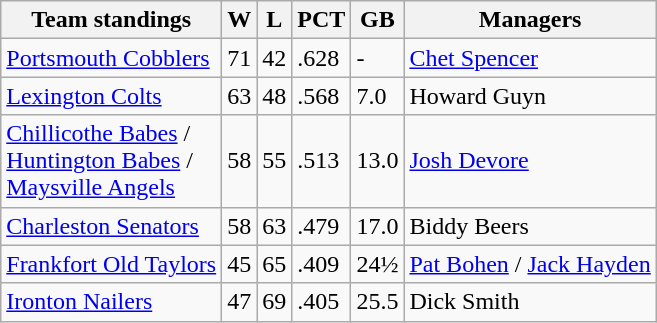<table class="wikitable">
<tr>
<th>Team standings</th>
<th>W</th>
<th>L</th>
<th>PCT</th>
<th>GB</th>
<th>Managers</th>
</tr>
<tr>
<td><a href='#'>Portsmouth Cobblers</a></td>
<td>71</td>
<td>42</td>
<td>.628</td>
<td>-</td>
<td><a href='#'>Chet Spencer</a></td>
</tr>
<tr>
<td><a href='#'>Lexington Colts</a></td>
<td>63</td>
<td>48</td>
<td>.568</td>
<td>7.0</td>
<td>Howard Guyn</td>
</tr>
<tr>
<td><a href='#'>Chillicothe Babes</a> /<br> <a href='#'>Huntington Babes</a> /<br> <a href='#'>Maysville Angels</a></td>
<td>58</td>
<td>55</td>
<td>.513</td>
<td>13.0</td>
<td><a href='#'>Josh Devore</a></td>
</tr>
<tr>
<td><a href='#'>Charleston Senators</a></td>
<td>58</td>
<td>63</td>
<td>.479</td>
<td>17.0</td>
<td>Biddy Beers</td>
</tr>
<tr>
<td><a href='#'>Frankfort Old Taylors</a></td>
<td>45</td>
<td>65</td>
<td>.409</td>
<td>24½</td>
<td><a href='#'>Pat Bohen</a> / <a href='#'>Jack Hayden</a></td>
</tr>
<tr>
<td><a href='#'>Ironton Nailers</a></td>
<td>47</td>
<td>69</td>
<td>.405</td>
<td>25.5</td>
<td>Dick Smith</td>
</tr>
</table>
